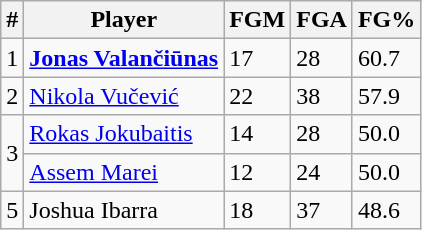<table class=wikitable width=auto>
<tr>
<th>#</th>
<th>Player</th>
<th>FGM</th>
<th>FGA</th>
<th>FG%</th>
</tr>
<tr>
<td>1</td>
<td> <strong><a href='#'>Jonas Valančiūnas</a></strong></td>
<td>17</td>
<td>28</td>
<td>60.7</td>
</tr>
<tr>
<td>2</td>
<td> <a href='#'>Nikola Vučević</a></td>
<td>22</td>
<td>38</td>
<td>57.9</td>
</tr>
<tr>
<td rowspan=2>3</td>
<td> <a href='#'>Rokas Jokubaitis</a></td>
<td>14</td>
<td>28</td>
<td>50.0</td>
</tr>
<tr>
<td> <a href='#'>Assem Marei</a></td>
<td>12</td>
<td>24</td>
<td>50.0</td>
</tr>
<tr>
<td>5</td>
<td> Joshua Ibarra</td>
<td>18</td>
<td>37</td>
<td>48.6</td>
</tr>
</table>
